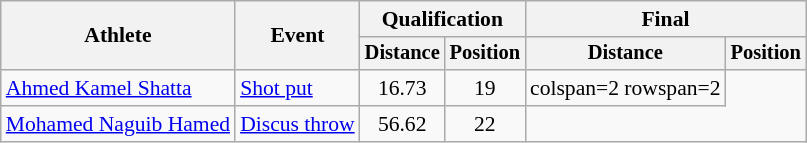<table class=wikitable style=font-size:90%>
<tr>
<th rowspan=2>Athlete</th>
<th rowspan=2>Event</th>
<th colspan=2>Qualification</th>
<th colspan=2>Final</th>
</tr>
<tr style=font-size:95%>
<th>Distance</th>
<th>Position</th>
<th>Distance</th>
<th>Position</th>
</tr>
<tr align=center>
<td align=left><a href='#'>Ahmed Kamel Shatta</a></td>
<td align=left><a href='#'>Shot put</a></td>
<td>16.73</td>
<td>19</td>
<td>colspan=2 rowspan=2 </td>
</tr>
<tr align=center>
<td align=left><a href='#'>Mohamed Naguib Hamed</a></td>
<td align=left><a href='#'>Discus throw</a></td>
<td>56.62</td>
<td>22</td>
</tr>
</table>
